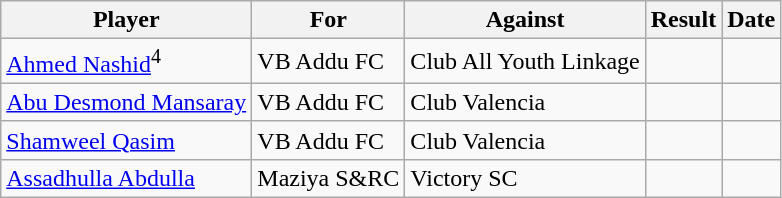<table class="wikitable sortable">
<tr>
<th>Player</th>
<th>For</th>
<th>Against</th>
<th align=center>Result</th>
<th>Date</th>
</tr>
<tr>
<td> <a href='#'>Ahmed Nashid</a><sup>4</sup></td>
<td>VB Addu FC</td>
<td>Club All Youth Linkage</td>
<td align="center"></td>
<td></td>
</tr>
<tr>
<td> <a href='#'>Abu Desmond Mansaray</a></td>
<td>VB Addu FC</td>
<td>Club Valencia</td>
<td align="center"></td>
<td></td>
</tr>
<tr>
<td> <a href='#'>Shamweel Qasim</a></td>
<td>VB Addu FC</td>
<td>Club Valencia</td>
<td align="center"></td>
<td></td>
</tr>
<tr>
<td> <a href='#'>Assadhulla Abdulla</a></td>
<td>Maziya S&RC</td>
<td>Victory SC</td>
<td align="center"></td>
<td></td>
</tr>
</table>
